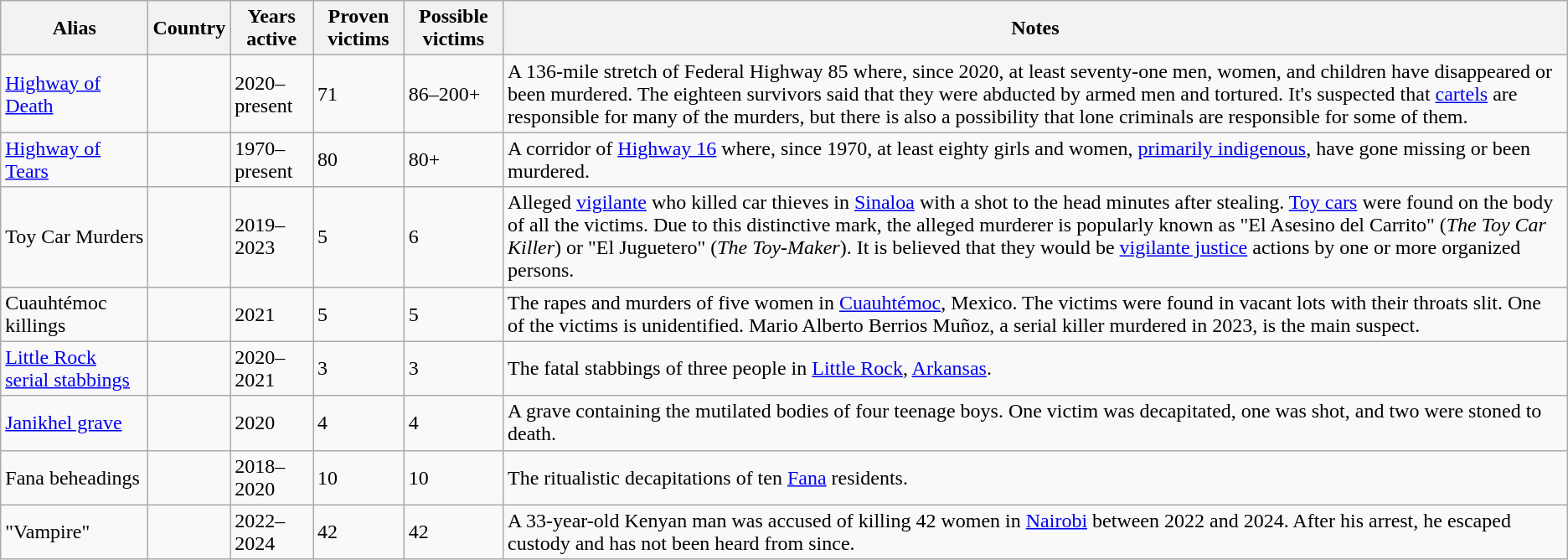<table class="wikitable sortable">
<tr>
<th>Alias</th>
<th>Country</th>
<th>Years active</th>
<th>Proven victims</th>
<th>Possible victims</th>
<th class="unsortable">Notes</th>
</tr>
<tr>
<td><a href='#'>Highway of Death</a></td>
<td></td>
<td>2020–present</td>
<td>71</td>
<td>86–200+</td>
<td>A 136-mile stretch of Federal Highway 85 where, since 2020, at least seventy-one men, women, and children have disappeared or been murdered. The eighteen survivors said that they were abducted by armed men and tortured. It's suspected that <a href='#'>cartels</a> are responsible for many of the murders, but there is also a possibility that lone criminals are responsible for some of them.</td>
</tr>
<tr>
<td><a href='#'>Highway of Tears</a></td>
<td></td>
<td>1970–present</td>
<td>80</td>
<td>80+</td>
<td>A corridor of <a href='#'>Highway 16</a> where, since 1970, at least eighty girls and women, <a href='#'>primarily indigenous</a>, have gone missing or been murdered.</td>
</tr>
<tr>
<td>Toy Car Murders</td>
<td></td>
<td>2019–2023</td>
<td>5</td>
<td>6</td>
<td>Alleged <a href='#'>vigilante</a> who killed car thieves in <a href='#'>Sinaloa</a> with a shot to the head minutes after stealing. <a href='#'>Toy cars</a> were found on the body of all the victims. Due to this distinctive mark, the alleged murderer is popularly known as "El Asesino del Carrito" (<em>The Toy Car Killer</em>) or "El Juguetero" (<em>The Toy-Maker</em>). It is believed that they would be <a href='#'>vigilante justice</a> actions by one or more organized persons.</td>
</tr>
<tr>
<td>Cuauhtémoc killings</td>
<td></td>
<td>2021</td>
<td>5</td>
<td>5</td>
<td>The rapes and murders of five women in <a href='#'>Cuauhtémoc</a>, Mexico. The victims were found in vacant lots with their throats slit. One of the victims is unidentified. Mario Alberto Berrios Muñoz, a serial killer murdered in 2023, is the main suspect.</td>
</tr>
<tr>
<td><a href='#'>Little Rock serial stabbings</a></td>
<td></td>
<td>2020–2021</td>
<td>3</td>
<td>3</td>
<td>The fatal stabbings of three people in <a href='#'>Little Rock</a>, <a href='#'>Arkansas</a>.</td>
</tr>
<tr>
<td><a href='#'>Janikhel grave</a></td>
<td></td>
<td>2020</td>
<td>4</td>
<td>4</td>
<td>A grave containing the mutilated bodies of four teenage boys. One victim was decapitated, one was shot, and two were stoned to death.</td>
</tr>
<tr>
<td>Fana beheadings</td>
<td></td>
<td>2018–2020</td>
<td>10</td>
<td>10</td>
<td>The ritualistic decapitations of ten <a href='#'>Fana</a> residents.</td>
</tr>
<tr>
<td>"Vampire"</td>
<td></td>
<td>2022–2024</td>
<td>42</td>
<td>42</td>
<td>A 33-year-old Kenyan man was accused of killing 42 women in <a href='#'>Nairobi</a> between 2022 and 2024. After his arrest, he escaped custody and has not been heard from since.</td>
</tr>
</table>
